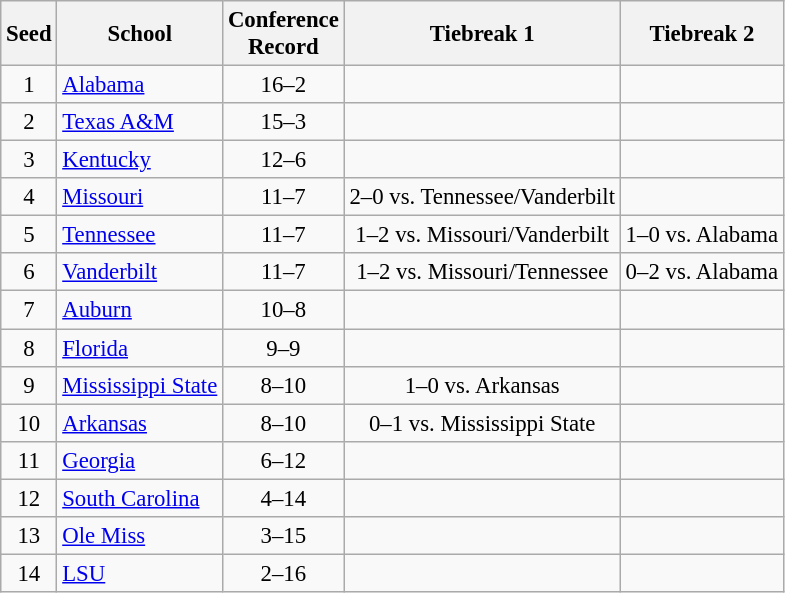<table class="wikitable" style="white-space:nowrap; font-size:95%; text-align:center">
<tr>
<th>Seed</th>
<th>School</th>
<th>Conference<br>Record</th>
<th>Tiebreak 1</th>
<th>Tiebreak 2</th>
</tr>
<tr>
<td>1</td>
<td align="left"><a href='#'>Alabama</a></td>
<td>16–2</td>
<td></td>
<td></td>
</tr>
<tr>
<td>2</td>
<td align="left"><a href='#'>Texas A&M</a></td>
<td>15–3</td>
<td></td>
<td></td>
</tr>
<tr>
<td>3</td>
<td align="left"><a href='#'>Kentucky</a></td>
<td>12–6</td>
<td></td>
<td></td>
</tr>
<tr>
<td>4</td>
<td align="left"><a href='#'>Missouri</a></td>
<td>11–7</td>
<td>2–0 vs. Tennessee/Vanderbilt</td>
<td></td>
</tr>
<tr>
<td>5</td>
<td align="left"><a href='#'>Tennessee</a></td>
<td>11–7</td>
<td>1–2 vs. Missouri/Vanderbilt</td>
<td>1–0 vs. Alabama</td>
</tr>
<tr>
<td>6</td>
<td align="left"><a href='#'>Vanderbilt</a></td>
<td>11–7</td>
<td>1–2 vs. Missouri/Tennessee</td>
<td>0–2 vs. Alabama</td>
</tr>
<tr>
<td>7</td>
<td align="left"><a href='#'>Auburn</a></td>
<td>10–8</td>
<td></td>
<td></td>
</tr>
<tr>
<td>8</td>
<td align="left"><a href='#'>Florida</a></td>
<td>9–9</td>
<td></td>
<td></td>
</tr>
<tr>
<td>9</td>
<td align="left"><a href='#'>Mississippi State</a></td>
<td>8–10</td>
<td>1–0 vs. Arkansas</td>
<td></td>
</tr>
<tr>
<td>10</td>
<td align="left"><a href='#'>Arkansas</a></td>
<td>8–10</td>
<td>0–1 vs. Mississippi State</td>
<td></td>
</tr>
<tr>
<td>11</td>
<td align="left"><a href='#'>Georgia</a></td>
<td>6–12</td>
<td></td>
<td></td>
</tr>
<tr>
<td>12</td>
<td align="left"><a href='#'>South Carolina</a></td>
<td>4–14</td>
<td></td>
<td></td>
</tr>
<tr>
<td>13</td>
<td align="left"><a href='#'>Ole Miss</a></td>
<td>3–15</td>
<td></td>
<td></td>
</tr>
<tr>
<td>14</td>
<td align="left"><a href='#'>LSU</a></td>
<td>2–16</td>
<td></td>
<td></td>
</tr>
</table>
